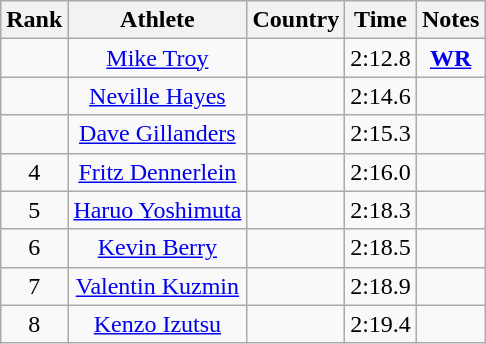<table class="wikitable sortable" style="text-align:center">
<tr>
<th>Rank</th>
<th>Athlete</th>
<th>Country</th>
<th>Time</th>
<th>Notes</th>
</tr>
<tr>
<td></td>
<td><a href='#'>Mike Troy</a></td>
<td align=left></td>
<td>2:12.8</td>
<td><strong><a href='#'>WR</a></strong></td>
</tr>
<tr>
<td></td>
<td><a href='#'>Neville Hayes</a></td>
<td align=left></td>
<td>2:14.6</td>
<td><strong> </strong></td>
</tr>
<tr>
<td></td>
<td><a href='#'>Dave Gillanders</a></td>
<td align=left></td>
<td>2:15.3</td>
<td><strong> </strong></td>
</tr>
<tr>
<td>4</td>
<td><a href='#'>Fritz Dennerlein</a></td>
<td align=left></td>
<td>2:16.0</td>
<td><strong> </strong></td>
</tr>
<tr>
<td>5</td>
<td><a href='#'>Haruo Yoshimuta</a></td>
<td align=left></td>
<td>2:18.3</td>
<td><strong> </strong></td>
</tr>
<tr>
<td>6</td>
<td><a href='#'>Kevin Berry</a></td>
<td align=left></td>
<td>2:18.5</td>
<td><strong> </strong></td>
</tr>
<tr>
<td>7</td>
<td><a href='#'>Valentin Kuzmin</a></td>
<td align=left></td>
<td>2:18.9</td>
<td><strong> </strong></td>
</tr>
<tr>
<td>8</td>
<td><a href='#'>Kenzo Izutsu</a></td>
<td align=left></td>
<td>2:19.4</td>
<td><strong> </strong></td>
</tr>
</table>
